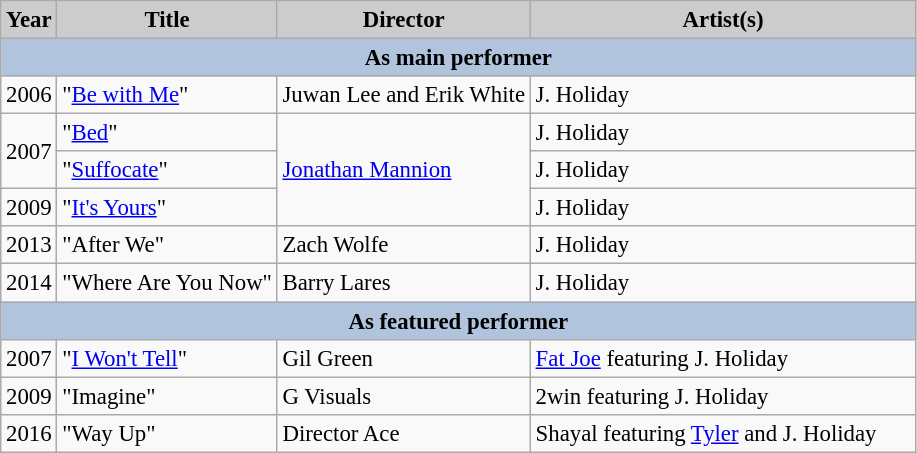<table class="wikitable" style="font-size:95%">
<tr>
<th style="background:#ccc;">Year</th>
<th style="background:#ccc;">Title</th>
<th style="background:#ccc;">Director</th>
<th style="background:#ccc;width:250px">Artist(s)</th>
</tr>
<tr style="text-align:center;">
<th colspan="4" style="background:#B0C4DE;">As main performer</th>
</tr>
<tr>
<td style="text-align:center;">2006</td>
<td>"<a href='#'>Be with Me</a>"</td>
<td>Juwan Lee and Erik White</td>
<td>J. Holiday</td>
</tr>
<tr>
<td style="text-align:center;" rowspan="2">2007</td>
<td>"<a href='#'>Bed</a>"</td>
<td rowspan="3"><a href='#'>Jonathan Mannion</a></td>
<td>J. Holiday</td>
</tr>
<tr>
<td>"<a href='#'>Suffocate</a>"</td>
<td>J. Holiday</td>
</tr>
<tr>
<td style="text-align:center;">2009</td>
<td>"<a href='#'>It's Yours</a>"</td>
<td>J. Holiday</td>
</tr>
<tr>
<td style="text-align:center;">2013</td>
<td>"After We"</td>
<td>Zach Wolfe</td>
<td>J. Holiday</td>
</tr>
<tr>
<td style="text-align:center;">2014</td>
<td>"Where Are You Now"</td>
<td>Barry Lares</td>
<td>J. Holiday</td>
</tr>
<tr>
<th colspan="4" style="background:#B0C4DE;">As featured performer</th>
</tr>
<tr>
<td style="text-align:center;">2007</td>
<td>"<a href='#'>I Won't Tell</a>"</td>
<td>Gil Green</td>
<td><a href='#'>Fat Joe</a> featuring J. Holiday</td>
</tr>
<tr>
<td style="text-align:center;">2009</td>
<td>"Imagine"</td>
<td>G Visuals</td>
<td>2win featuring J. Holiday</td>
</tr>
<tr>
<td style="text-align:center;">2016</td>
<td>"Way Up"</td>
<td>Director Ace</td>
<td>Shayal featuring <a href='#'>Tyler</a> and J. Holiday</td>
</tr>
</table>
